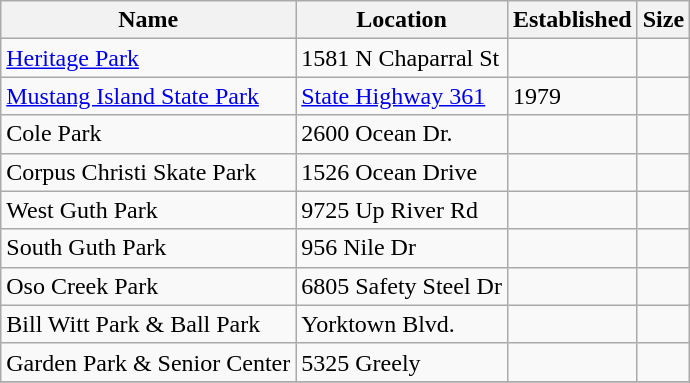<table class="wikitable">
<tr>
<th>Name</th>
<th>Location</th>
<th>Established</th>
<th>Size</th>
</tr>
<tr>
<td><a href='#'>Heritage Park</a></td>
<td>1581 N Chaparral St</td>
<td></td>
<td></td>
</tr>
<tr>
<td><a href='#'>Mustang Island State Park</a></td>
<td><a href='#'>State Highway 361</a></td>
<td>1979</td>
<td></td>
</tr>
<tr>
<td>Cole Park</td>
<td>2600 Ocean Dr.</td>
<td></td>
<td></td>
</tr>
<tr>
<td>Corpus Christi Skate Park</td>
<td>1526 Ocean Drive</td>
<td></td>
<td></td>
</tr>
<tr>
<td>West Guth Park</td>
<td>9725 Up River Rd</td>
<td></td>
<td></td>
</tr>
<tr>
<td>South Guth Park</td>
<td>956 Nile Dr</td>
<td></td>
<td></td>
</tr>
<tr>
<td>Oso Creek Park</td>
<td>6805 Safety Steel Dr</td>
<td></td>
<td></td>
</tr>
<tr>
<td>Bill Witt Park & Ball Park</td>
<td>Yorktown Blvd.</td>
<td></td>
<td></td>
</tr>
<tr>
<td>Garden Park & Senior Center</td>
<td>5325 Greely</td>
<td></td>
<td></td>
</tr>
<tr>
</tr>
</table>
